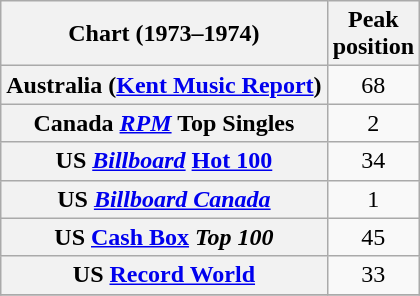<table class="wikitable sortable plainrowheaders">
<tr>
<th align="left">Chart (1973–1974)</th>
<th align="left">Peak<br>position</th>
</tr>
<tr>
<th scope="row">Australia (<a href='#'>Kent Music Report</a>)</th>
<td style="text-align:center;">68</td>
</tr>
<tr>
<th scope="row">Canada <em><a href='#'>RPM</a></em> Top Singles</th>
<td style="text-align:center;">2</td>
</tr>
<tr>
<th scope="row">US <em><a href='#'>Billboard</a></em> <a href='#'>Hot 100</a></th>
<td style="text-align:center;">34</td>
</tr>
<tr>
<th scope="row">US <em><a href='#'>Billboard Canada</a></th>
<td style="text-align:center;">1</td>
</tr>
<tr>
<th scope="row">US </em><a href='#'>Cash Box</a><em> Top 100</th>
<td align="center">45</td>
</tr>
<tr>
<th scope="row">US </em><a href='#'>Record World</a></th>
<td style="text-align:center;">33</td>
</tr>
<tr>
</tr>
</table>
